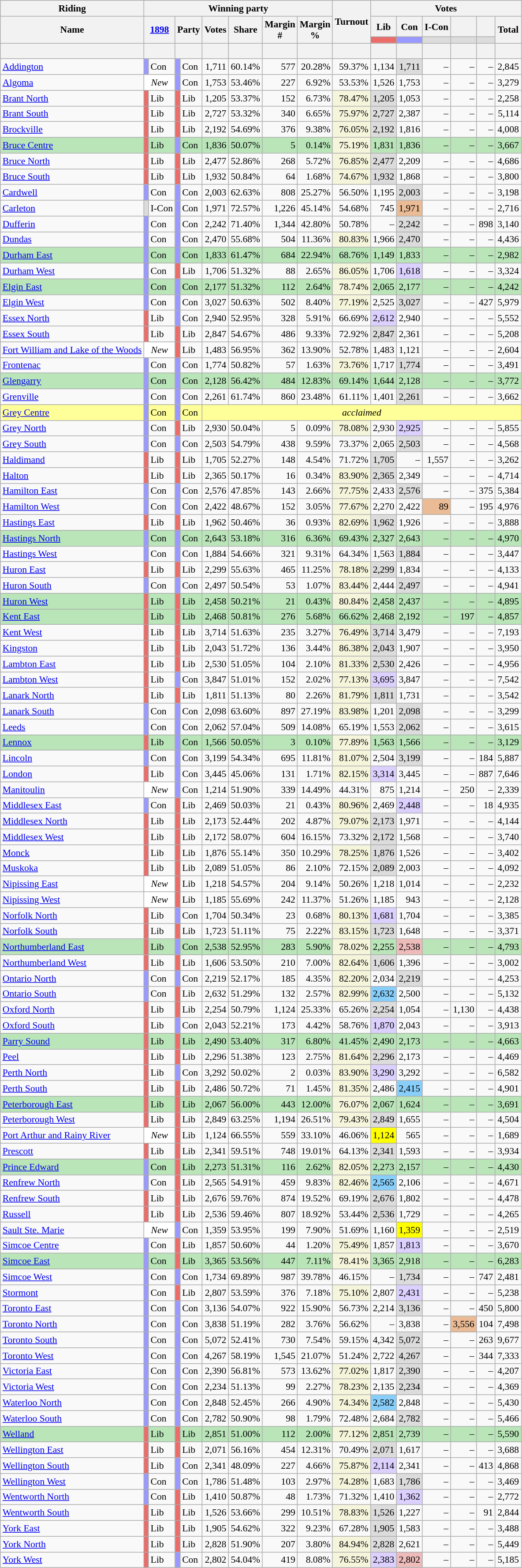<table class="wikitable sortable mw-collapsible" style="text-align:right; font-size:90%">
<tr>
<th scope="col">Riding</th>
<th scope="col" colspan="8">Winning party</th>
<th rowspan="3" scope="col">Turnout</th>
<th scope="col" colspan="6">Votes</th>
</tr>
<tr>
<th rowspan="2" scope="col">Name</th>
<th colspan="2" rowspan="2" scope="col"><strong><a href='#'>1898</a></strong></th>
<th colspan="2" rowspan="2" scope="col">Party</th>
<th rowspan="2" scope="col">Votes</th>
<th rowspan="2" scope="col">Share</th>
<th rowspan="2" scope="col">Margin<br>#</th>
<th rowspan="2" scope="col">Margin<br>%</th>
<th scope="col">Lib</th>
<th scope="col">Con</th>
<th scope="col">I-Con</th>
<th scope="col"></th>
<th scope="col"></th>
<th rowspan="2" scope="col">Total</th>
</tr>
<tr>
<th scope="col" style="background-color:#EA6D6A;"></th>
<th scope="col" style="background-color:#9999FF;"></th>
<th scope="col" style="background-color:#DCDCDC;"></th>
<th scope="col" style="background-color:#DCDCDC;"></th>
<th scope="col" style="background-color:#DCDCDC;"></th>
</tr>
<tr>
<th> </th>
<th colspan="2"></th>
<th colspan="2"></th>
<th></th>
<th></th>
<th></th>
<th></th>
<th></th>
<th></th>
<th></th>
<th></th>
<th></th>
<th></th>
<th></th>
</tr>
<tr>
<td style="text-align:left;"><a href='#'>Addington</a></td>
<td style="background-color:#9999FF;"></td>
<td style="text-align:left;">Con</td>
<td style="background-color:#9999FF;"></td>
<td style="text-align:left;">Con</td>
<td>1,711</td>
<td>60.14%</td>
<td>577</td>
<td>20.28%</td>
<td>59.37%</td>
<td>1,134</td>
<td style="background-color:#DCDCDC;">1,711</td>
<td>–</td>
<td>–</td>
<td>–</td>
<td>2,845</td>
</tr>
<tr>
<td style="text-align:left;"><a href='#'>Algoma</a></td>
<td colspan="2" style="background-color:#FFFFFF; text-align:center;"><em>New</em></td>
<td style="background-color:#9999FF;"></td>
<td style="text-align:left;">Con</td>
<td>1,753</td>
<td>53.46%</td>
<td>227</td>
<td>6.92%</td>
<td>53.53%</td>
<td>1,526</td>
<td>1,753</td>
<td>–</td>
<td>–</td>
<td>–</td>
<td>3,279</td>
</tr>
<tr>
<td style="text-align:left;"><a href='#'>Brant North</a></td>
<td style="background-color:#EA6D6A;"></td>
<td style="text-align:left;">Lib</td>
<td style="background-color:#EA6D6A;"></td>
<td style="text-align:left;">Lib</td>
<td>1,205</td>
<td>53.37%</td>
<td>152</td>
<td>6.73%</td>
<td style="background-color:#F5F5DC;">78.47%</td>
<td style="background-color:#DCDCDC;">1,205</td>
<td>1,053</td>
<td>–</td>
<td>–</td>
<td>–</td>
<td>2,258</td>
</tr>
<tr>
<td style="text-align:left;"><a href='#'>Brant South</a></td>
<td style="background-color:#EA6D6A;"></td>
<td style="text-align:left;">Lib</td>
<td style="background-color:#EA6D6A;"></td>
<td style="text-align:left;">Lib</td>
<td>2,727</td>
<td>53.32%</td>
<td>340</td>
<td>6.65%</td>
<td style="background-color:#F5F5DC;">75.97%</td>
<td style="background-color:#DCDCDC;">2,727</td>
<td>2,387</td>
<td>–</td>
<td>–</td>
<td>–</td>
<td>5,114</td>
</tr>
<tr>
<td style="text-align:left;"><a href='#'>Brockville</a></td>
<td style="background-color:#EA6D6A;"></td>
<td style="text-align:left;">Lib</td>
<td style="background-color:#EA6D6A;"></td>
<td style="text-align:left;">Lib</td>
<td>2,192</td>
<td>54.69%</td>
<td>376</td>
<td>9.38%</td>
<td style="background-color:#F5F5DC;">76.05%</td>
<td style="background-color:#DCDCDC;">2,192</td>
<td>1,816</td>
<td>–</td>
<td>–</td>
<td>–</td>
<td>4,008</td>
</tr>
<tr style="background-color:#B9E5B9;">
<td style="text-align:left;"><a href='#'>Bruce Centre</a></td>
<td style="background-color:#EA6D6A;"></td>
<td style="text-align:left;">Lib</td>
<td style="background-color:#9999FF;"></td>
<td style="text-align:left;">Con</td>
<td>1,836</td>
<td>50.07%</td>
<td>5</td>
<td>0.14%</td>
<td style="background-color:#F5F5DC;">75.19%</td>
<td>1,831</td>
<td>1,836</td>
<td>–</td>
<td>–</td>
<td>–</td>
<td>3,667</td>
</tr>
<tr>
<td style="text-align:left;"><a href='#'>Bruce North</a></td>
<td style="background-color:#EA6D6A;"></td>
<td style="text-align:left;">Lib</td>
<td style="background-color:#EA6D6A;"></td>
<td style="text-align:left;">Lib</td>
<td>2,477</td>
<td>52.86%</td>
<td>268</td>
<td>5.72%</td>
<td style="background-color:#F5F5DC;">76.85%</td>
<td style="background-color:#DCDCDC;">2,477</td>
<td>2,209</td>
<td>–</td>
<td>–</td>
<td>–</td>
<td>4,686</td>
</tr>
<tr>
<td style="text-align:left;"><a href='#'>Bruce South</a></td>
<td style="background-color:#EA6D6A;"></td>
<td style="text-align:left;">Lib</td>
<td style="background-color:#EA6D6A;"></td>
<td style="text-align:left;">Lib</td>
<td>1,932</td>
<td>50.84%</td>
<td>64</td>
<td>1.68%</td>
<td style="background-color:#F5F5DC;">74.67%</td>
<td style="background-color:#DCDCDC;">1,932</td>
<td>1,868</td>
<td>–</td>
<td>–</td>
<td>–</td>
<td>3,800</td>
</tr>
<tr>
<td style="text-align:left;"><a href='#'>Cardwell</a></td>
<td style="background-color:#9999FF;"></td>
<td style="text-align:left;">Con</td>
<td style="background-color:#9999FF;"></td>
<td style="text-align:left;">Con</td>
<td>2,003</td>
<td>62.63%</td>
<td>808</td>
<td>25.27%</td>
<td>56.50%</td>
<td>1,195</td>
<td style="background-color:#DCDCDC;">2,003</td>
<td>–</td>
<td>–</td>
<td>–</td>
<td>3,198</td>
</tr>
<tr>
<td style="text-align:left;"><a href='#'>Carleton</a></td>
<td style="background-color:#DCDCDC;"></td>
<td style="text-align:left;">I-Con</td>
<td style="background-color:#9999FF;"></td>
<td style="text-align:left;">Con</td>
<td>1,971</td>
<td>72.57%</td>
<td>1,226</td>
<td>45.14%</td>
<td>54.68%</td>
<td>745</td>
<td style="background-color:#EABB94;">1,971</td>
<td>–</td>
<td>–</td>
<td>–</td>
<td>2,716</td>
</tr>
<tr>
<td style="text-align:left;"><a href='#'>Dufferin</a></td>
<td style="background-color:#9999FF;"></td>
<td style="text-align:left;">Con</td>
<td style="background-color:#9999FF;"></td>
<td style="text-align:left;">Con</td>
<td>2,242</td>
<td>71.40%</td>
<td>1,344</td>
<td>42.80%</td>
<td>50.78%</td>
<td>–</td>
<td style="background-color:#DCDCDC;">2,242</td>
<td>–</td>
<td>–</td>
<td>898</td>
<td>3,140</td>
</tr>
<tr>
<td style="text-align:left;"><a href='#'>Dundas</a></td>
<td style="background-color:#9999FF;"></td>
<td style="text-align:left;">Con</td>
<td style="background-color:#9999FF;"></td>
<td style="text-align:left;">Con</td>
<td>2,470</td>
<td>55.68%</td>
<td>504</td>
<td>11.36%</td>
<td style="background-color:#F5F5DC;">80.83%</td>
<td>1,966</td>
<td style="background-color:#DCDCDC;">2,470</td>
<td>–</td>
<td>–</td>
<td>–</td>
<td>4,436</td>
</tr>
<tr style="background-color:#B9E5B9;">
<td style="text-align:left;"><a href='#'>Durham East</a></td>
<td style="background-color:#9999FF;"></td>
<td style="text-align:left;">Con</td>
<td style="background-color:#9999FF;"></td>
<td style="text-align:left;">Con</td>
<td>1,833</td>
<td>61.47%</td>
<td>684</td>
<td>22.94%</td>
<td>68.76%</td>
<td>1,149</td>
<td>1,833</td>
<td>–</td>
<td>–</td>
<td>–</td>
<td>2,982</td>
</tr>
<tr>
<td style="text-align:left;"><a href='#'>Durham West</a></td>
<td style="background-color:#9999FF;"></td>
<td style="text-align:left;">Con</td>
<td style="background-color:#EA6D6A;"></td>
<td style="text-align:left;">Lib</td>
<td>1,706</td>
<td>51.32%</td>
<td>88</td>
<td>2.65%</td>
<td style="background-color:#F5F5DC;">86.05%</td>
<td>1,706</td>
<td style="background-color:#DCD0FF;">1,618</td>
<td>–</td>
<td>–</td>
<td>–</td>
<td>3,324</td>
</tr>
<tr style="background-color:#B9E5B9;">
<td style="text-align:left;"><a href='#'>Elgin East</a></td>
<td style="background-color:#9999FF;"></td>
<td style="text-align:left;">Con</td>
<td style="background-color:#9999FF;"></td>
<td style="text-align:left;">Con</td>
<td>2,177</td>
<td>51.32%</td>
<td>112</td>
<td>2.64%</td>
<td style="background-color:#F5F5DC;">78.74%</td>
<td>2,065</td>
<td>2,177</td>
<td>–</td>
<td>–</td>
<td>–</td>
<td>4,242</td>
</tr>
<tr>
<td style="text-align:left;"><a href='#'>Elgin West</a></td>
<td style="background-color:#9999FF;"></td>
<td style="text-align:left;">Con</td>
<td style="background-color:#9999FF;"></td>
<td style="text-align:left;">Con</td>
<td>3,027</td>
<td>50.63%</td>
<td>502</td>
<td>8.40%</td>
<td style="background-color:#F5F5DC;">77.19%</td>
<td>2,525</td>
<td style="background-color:#DCDCDC;">3,027</td>
<td>–</td>
<td>–</td>
<td>427</td>
<td>5,979</td>
</tr>
<tr>
<td style="text-align:left;"><a href='#'>Essex North</a></td>
<td style="background-color:#EA6D6A;"></td>
<td style="text-align:left;">Lib</td>
<td style="background-color:#9999FF;"></td>
<td style="text-align:left;">Con</td>
<td>2,940</td>
<td>52.95%</td>
<td>328</td>
<td>5.91%</td>
<td>66.69%</td>
<td style="background-color:#DCD0FF;">2,612</td>
<td>2,940</td>
<td>–</td>
<td>–</td>
<td>–</td>
<td>5,552</td>
</tr>
<tr>
<td style="text-align:left;"><a href='#'>Essex South</a></td>
<td style="background-color:#EA6D6A;"></td>
<td style="text-align:left;">Lib</td>
<td style="background-color:#EA6D6A;"></td>
<td style="text-align:left;">Lib</td>
<td>2,847</td>
<td>54.67%</td>
<td>486</td>
<td>9.33%</td>
<td>72.92%</td>
<td style="background-color:#DCDCDC;">2,847</td>
<td>2,361</td>
<td>–</td>
<td>–</td>
<td>–</td>
<td>5,208</td>
</tr>
<tr>
<td style="text-align:left;"><a href='#'>Fort William and Lake of the Woods</a></td>
<td colspan="2" style="background-color:#FFFFFF; text-align:center;"><em>New</em></td>
<td style="background-color:#EA6D6A;"></td>
<td style="text-align:left;">Lib</td>
<td>1,483</td>
<td>56.95%</td>
<td>362</td>
<td>13.90%</td>
<td>52.78%</td>
<td>1,483</td>
<td>1,121</td>
<td>–</td>
<td>–</td>
<td>–</td>
<td>2,604</td>
</tr>
<tr>
<td style="text-align:left;"><a href='#'>Frontenac</a></td>
<td style="background-color:#9999FF;"></td>
<td style="text-align:left;">Con</td>
<td style="background-color:#9999FF;"></td>
<td style="text-align:left;">Con</td>
<td>1,774</td>
<td>50.82%</td>
<td>57</td>
<td>1.63%</td>
<td style="background-color:#F5F5DC;">73.76%</td>
<td>1,717</td>
<td style="background-color:#DCDCDC;">1,774</td>
<td>–</td>
<td>–</td>
<td>–</td>
<td>3,491</td>
</tr>
<tr style="background-color:#B9E5B9;">
<td style="text-align:left;"><a href='#'>Glengarry</a></td>
<td style="background-color:#9999FF;"></td>
<td style="text-align:left;">Con</td>
<td style="background-color:#9999FF;"></td>
<td style="text-align:left;">Con</td>
<td>2,128</td>
<td>56.42%</td>
<td>484</td>
<td>12.83%</td>
<td>69.14%</td>
<td>1,644</td>
<td>2,128</td>
<td>–</td>
<td>–</td>
<td>–</td>
<td>3,772</td>
</tr>
<tr>
<td style="text-align:left;"><a href='#'>Grenville</a></td>
<td style="background-color:#9999FF;"></td>
<td style="text-align:left;">Con</td>
<td style="background-color:#9999FF;"></td>
<td style="text-align:left;">Con</td>
<td>2,261</td>
<td>61.74%</td>
<td>860</td>
<td>23.48%</td>
<td>61.11%</td>
<td>1,401</td>
<td style="background-color:#DCDCDC;">2,261</td>
<td>–</td>
<td>–</td>
<td>–</td>
<td>3,662</td>
</tr>
<tr style="background-color:#FFFF99;">
<td style="text-align:left;"><a href='#'>Grey Centre</a></td>
<td style="background-color:#9999FF;"></td>
<td style="text-align:left;">Con</td>
<td style="background-color:#9999FF;"></td>
<td style="text-align:left;">Con</td>
<td colspan="11" style="text-align:center;"><em>acclaimed</em></td>
</tr>
<tr>
<td style="text-align:left;"><a href='#'>Grey North</a></td>
<td style="background-color:#9999FF;"></td>
<td style="text-align:left;">Con</td>
<td style="background-color:#EA6D6A;"></td>
<td style="text-align:left;">Lib</td>
<td>2,930</td>
<td>50.04%</td>
<td>5</td>
<td>0.09%</td>
<td style="background-color:#F5F5DC;">78.08%</td>
<td>2,930</td>
<td style="background-color:#DCD0FF;">2,925</td>
<td>–</td>
<td>–</td>
<td>–</td>
<td>5,855</td>
</tr>
<tr>
<td style="text-align:left;"><a href='#'>Grey South</a></td>
<td style="background-color:#9999FF;"></td>
<td style="text-align:left;">Con</td>
<td style="background-color:#9999FF;"></td>
<td style="text-align:left;">Con</td>
<td>2,503</td>
<td>54.79%</td>
<td>438</td>
<td>9.59%</td>
<td>73.37%</td>
<td>2,065</td>
<td style="background-color:#DCDCDC;">2,503</td>
<td>–</td>
<td>–</td>
<td>–</td>
<td>4,568</td>
</tr>
<tr>
<td style="text-align:left;"><a href='#'>Haldimand</a></td>
<td style="background-color:#EA6D6A;"></td>
<td style="text-align:left;">Lib</td>
<td style="background-color:#EA6D6A;"></td>
<td style="text-align:left;">Lib</td>
<td>1,705</td>
<td>52.27%</td>
<td>148</td>
<td>4.54%</td>
<td>71.72%</td>
<td style="background-color:#DCDCDC;">1,705</td>
<td>–</td>
<td>1,557</td>
<td>–</td>
<td>–</td>
<td>3,262</td>
</tr>
<tr>
<td style="text-align:left;"><a href='#'>Halton</a></td>
<td style="background-color:#EA6D6A;"></td>
<td style="text-align:left;">Lib</td>
<td style="background-color:#EA6D6A;"></td>
<td style="text-align:left;">Lib</td>
<td>2,365</td>
<td>50.17%</td>
<td>16</td>
<td>0.34%</td>
<td style="background-color:#F5F5DC;">83.90%</td>
<td style="background-color:#DCDCDC;">2,365</td>
<td>2,349</td>
<td>–</td>
<td>–</td>
<td>–</td>
<td>4,714</td>
</tr>
<tr>
<td style="text-align:left;"><a href='#'>Hamilton East</a></td>
<td style="background-color:#9999FF;"></td>
<td style="text-align:left;">Con</td>
<td style="background-color:#9999FF;"></td>
<td style="text-align:left;">Con</td>
<td>2,576</td>
<td>47.85%</td>
<td>143</td>
<td>2.66%</td>
<td style="background-color:#F5F5DC;">77.75%</td>
<td>2,433</td>
<td style="background-color:#DCDCDC;">2,576</td>
<td>–</td>
<td>–</td>
<td>375</td>
<td>5,384</td>
</tr>
<tr>
<td style="text-align:left;"><a href='#'>Hamilton West</a></td>
<td style="background-color:#9999FF;"></td>
<td style="text-align:left;">Con</td>
<td style="background-color:#9999FF;"></td>
<td style="text-align:left;">Con</td>
<td>2,422</td>
<td>48.67%</td>
<td>152</td>
<td>3.05%</td>
<td style="background-color:#F5F5DC;">77.67%</td>
<td>2,270</td>
<td>2,422</td>
<td style="background-color:#EABB94;">89</td>
<td>–</td>
<td>195</td>
<td>4,976</td>
</tr>
<tr>
<td style="text-align:left;"><a href='#'>Hastings East</a></td>
<td style="background-color:#EA6D6A;"></td>
<td style="text-align:left;">Lib</td>
<td style="background-color:#EA6D6A;"></td>
<td style="text-align:left;">Lib</td>
<td>1,962</td>
<td>50.46%</td>
<td>36</td>
<td>0.93%</td>
<td style="background-color:#F5F5DC;">82.69%</td>
<td style="background-color:#DCDCDC;">1,962</td>
<td>1,926</td>
<td>–</td>
<td>–</td>
<td>–</td>
<td>3,888</td>
</tr>
<tr style="background-color:#B9E5B9;">
<td style="text-align:left;"><a href='#'>Hastings North</a></td>
<td style="background-color:#9999FF;"></td>
<td style="text-align:left;">Con</td>
<td style="background-color:#9999FF;"></td>
<td style="text-align:left;">Con</td>
<td>2,643</td>
<td>53.18%</td>
<td>316</td>
<td>6.36%</td>
<td>69.43%</td>
<td>2,327</td>
<td>2,643</td>
<td>–</td>
<td>–</td>
<td>–</td>
<td>4,970</td>
</tr>
<tr>
<td style="text-align:left;"><a href='#'>Hastings West</a></td>
<td style="background-color:#9999FF;"></td>
<td style="text-align:left;">Con</td>
<td style="background-color:#9999FF;"></td>
<td style="text-align:left;">Con</td>
<td>1,884</td>
<td>54.66%</td>
<td>321</td>
<td>9.31%</td>
<td>64.34%</td>
<td>1,563</td>
<td style="background-color:#DCDCDC;">1,884</td>
<td>–</td>
<td>–</td>
<td>–</td>
<td>3,447</td>
</tr>
<tr>
<td style="text-align:left;"><a href='#'>Huron East</a></td>
<td style="background-color:#EA6D6A;"></td>
<td style="text-align:left;">Lib</td>
<td style="background-color:#EA6D6A;"></td>
<td style="text-align:left;">Lib</td>
<td>2,299</td>
<td>55.63%</td>
<td>465</td>
<td>11.25%</td>
<td style="background-color:#F5F5DC;">78.18%</td>
<td style="background-color:#DCDCDC;">2,299</td>
<td>1,834</td>
<td>–</td>
<td>–</td>
<td>–</td>
<td>4,133</td>
</tr>
<tr>
<td style="text-align:left;"><a href='#'>Huron South</a></td>
<td style="background-color:#9999FF;"></td>
<td style="text-align:left;">Con</td>
<td style="background-color:#9999FF;"></td>
<td style="text-align:left;">Con</td>
<td>2,497</td>
<td>50.54%</td>
<td>53</td>
<td>1.07%</td>
<td style="background-color:#F5F5DC;">83.44%</td>
<td>2,444</td>
<td style="background-color:#DCDCDC;">2,497</td>
<td>–</td>
<td>–</td>
<td>–</td>
<td>4,941</td>
</tr>
<tr style="background-color:#B9E5B9;">
<td style="text-align:left;"><a href='#'>Huron West</a></td>
<td style="background-color:#EA6D6A;"></td>
<td style="text-align:left;">Lib</td>
<td style="background-color:#EA6D6A;"></td>
<td style="text-align:left;">Lib</td>
<td>2,458</td>
<td>50.21%</td>
<td>21</td>
<td>0.43%</td>
<td style="background-color:#F5F5DC;">80.84%</td>
<td>2,458</td>
<td>2,437</td>
<td>–</td>
<td>–</td>
<td>–</td>
<td>4,895</td>
</tr>
<tr style="background-color:#B9E5B9;">
<td style="text-align:left;"><a href='#'>Kent East</a></td>
<td style="background-color:#EA6D6A;"></td>
<td style="text-align:left;">Lib</td>
<td style="background-color:#EA6D6A;"></td>
<td style="text-align:left;">Lib</td>
<td>2,468</td>
<td>50.81%</td>
<td>276</td>
<td>5.68%</td>
<td>66.62%</td>
<td>2,468</td>
<td>2,192</td>
<td>–</td>
<td>197</td>
<td>–</td>
<td>4,857</td>
</tr>
<tr>
<td style="text-align:left;"><a href='#'>Kent West</a></td>
<td style="background-color:#EA6D6A;"></td>
<td style="text-align:left;">Lib</td>
<td style="background-color:#EA6D6A;"></td>
<td style="text-align:left;">Lib</td>
<td>3,714</td>
<td>51.63%</td>
<td>235</td>
<td>3.27%</td>
<td style="background-color:#F5F5DC;">76.49%</td>
<td style="background-color:#DCDCDC;">3,714</td>
<td>3,479</td>
<td>–</td>
<td>–</td>
<td>–</td>
<td>7,193</td>
</tr>
<tr>
<td style="text-align:left;"><a href='#'>Kingston</a></td>
<td style="background-color:#EA6D6A;"></td>
<td style="text-align:left;">Lib</td>
<td style="background-color:#EA6D6A;"></td>
<td style="text-align:left;">Lib</td>
<td>2,043</td>
<td>51.72%</td>
<td>136</td>
<td>3.44%</td>
<td style="background-color:#F5F5DC;">86.38%</td>
<td style="background-color:#DCDCDC;">2,043</td>
<td>1,907</td>
<td>–</td>
<td>–</td>
<td>–</td>
<td>3,950</td>
</tr>
<tr>
<td style="text-align:left;"><a href='#'>Lambton East</a></td>
<td style="background-color:#EA6D6A;"></td>
<td style="text-align:left;">Lib</td>
<td style="background-color:#EA6D6A;"></td>
<td style="text-align:left;">Lib</td>
<td>2,530</td>
<td>51.05%</td>
<td>104</td>
<td>2.10%</td>
<td style="background-color:#F5F5DC;">81.33%</td>
<td style="background-color:#DCDCDC;">2,530</td>
<td>2,426</td>
<td>–</td>
<td>–</td>
<td>–</td>
<td>4,956</td>
</tr>
<tr>
<td style="text-align:left;"><a href='#'>Lambton West</a></td>
<td style="background-color:#EA6D6A;"></td>
<td style="text-align:left;">Lib</td>
<td style="background-color:#9999FF;"></td>
<td style="text-align:left;">Con</td>
<td>3,847</td>
<td>51.01%</td>
<td>152</td>
<td>2.02%</td>
<td style="background-color:#F5F5DC;">77.13%</td>
<td style="background-color:#DCD0FF;">3,695</td>
<td>3,847</td>
<td>–</td>
<td>–</td>
<td>–</td>
<td>7,542</td>
</tr>
<tr>
<td style="text-align:left;"><a href='#'>Lanark North</a></td>
<td style="background-color:#EA6D6A;"></td>
<td style="text-align:left;">Lib</td>
<td style="background-color:#EA6D6A;"></td>
<td style="text-align:left;">Lib</td>
<td>1,811</td>
<td>51.13%</td>
<td>80</td>
<td>2.26%</td>
<td style="background-color:#F5F5DC;">81.79%</td>
<td style="background-color:#DCDCDC;">1,811</td>
<td>1,731</td>
<td>–</td>
<td>–</td>
<td>–</td>
<td>3,542</td>
</tr>
<tr>
<td style="text-align:left;"><a href='#'>Lanark South</a></td>
<td style="background-color:#9999FF;"></td>
<td style="text-align:left;">Con</td>
<td style="background-color:#9999FF;"></td>
<td style="text-align:left;">Con</td>
<td>2,098</td>
<td>63.60%</td>
<td>897</td>
<td>27.19%</td>
<td style="background-color:#F5F5DC;">83.98%</td>
<td>1,201</td>
<td style="background-color:#DCDCDC;">2,098</td>
<td>–</td>
<td>–</td>
<td>–</td>
<td>3,299</td>
</tr>
<tr>
<td style="text-align:left;"><a href='#'>Leeds</a></td>
<td style="background-color:#9999FF;"></td>
<td style="text-align:left;">Con</td>
<td style="background-color:#9999FF;"></td>
<td style="text-align:left;">Con</td>
<td>2,062</td>
<td>57.04%</td>
<td>509</td>
<td>14.08%</td>
<td>65.19%</td>
<td>1,553</td>
<td style="background-color:#DCDCDC;">2,062</td>
<td>–</td>
<td>–</td>
<td>–</td>
<td>3,615</td>
</tr>
<tr style="background-color:#B9E5B9;">
<td style="text-align:left;"><a href='#'>Lennox</a></td>
<td style="background-color:#EA6D6A;"></td>
<td style="text-align:left;">Lib</td>
<td style="background-color:#9999FF;"></td>
<td style="text-align:left;">Con</td>
<td>1,566</td>
<td>50.05%</td>
<td>3</td>
<td>0.10%</td>
<td style="background-color:#F5F5DC;">77.89%</td>
<td>1,563</td>
<td>1,566</td>
<td>–</td>
<td>–</td>
<td>–</td>
<td>3,129</td>
</tr>
<tr>
<td style="text-align:left;"><a href='#'>Lincoln</a></td>
<td style="background-color:#9999FF;"></td>
<td style="text-align:left;">Con</td>
<td style="background-color:#9999FF;"></td>
<td style="text-align:left;">Con</td>
<td>3,199</td>
<td>54.34%</td>
<td>695</td>
<td>11.81%</td>
<td style="background-color:#F5F5DC;">81.07%</td>
<td>2,504</td>
<td style="background-color:#DCDCDC;">3,199</td>
<td>–</td>
<td>–</td>
<td>184</td>
<td>5,887</td>
</tr>
<tr>
<td style="text-align:left;"><a href='#'>London</a></td>
<td style="background-color:#EA6D6A;"></td>
<td style="text-align:left;">Lib</td>
<td style="background-color:#9999FF;"></td>
<td style="text-align:left;">Con</td>
<td>3,445</td>
<td>45.06%</td>
<td>131</td>
<td>1.71%</td>
<td style="background-color:#F5F5DC;">82.15%</td>
<td style="background-color:#DCD0FF;">3,314</td>
<td>3,445</td>
<td>–</td>
<td>–</td>
<td>887</td>
<td>7,646</td>
</tr>
<tr>
<td style="text-align:left;"><a href='#'>Manitoulin</a></td>
<td colspan="2" style="background-color:#FFFFFF; text-align:center;"><em>New</em></td>
<td style="background-color:#9999FF;"></td>
<td style="text-align:left;">Con</td>
<td>1,214</td>
<td>51.90%</td>
<td>339</td>
<td>14.49%</td>
<td>44.31%</td>
<td>875</td>
<td>1,214</td>
<td>–</td>
<td>250</td>
<td>–</td>
<td>2,339</td>
</tr>
<tr>
<td style="text-align:left;"><a href='#'>Middlesex East</a></td>
<td style="background-color:#9999FF;"></td>
<td style="text-align:left;">Con</td>
<td style="background-color:#EA6D6A;"></td>
<td style="text-align:left;">Lib</td>
<td>2,469</td>
<td>50.03%</td>
<td>21</td>
<td>0.43%</td>
<td style="background-color:#F5F5DC;">80.96%</td>
<td>2,469</td>
<td style="background-color:#DCD0FF;">2,448</td>
<td>–</td>
<td>–</td>
<td>18</td>
<td>4,935</td>
</tr>
<tr>
<td style="text-align:left;"><a href='#'>Middlesex North</a></td>
<td style="background-color:#EA6D6A;"></td>
<td style="text-align:left;">Lib</td>
<td style="background-color:#EA6D6A;"></td>
<td style="text-align:left;">Lib</td>
<td>2,173</td>
<td>52.44%</td>
<td>202</td>
<td>4.87%</td>
<td style="background-color:#F5F5DC;">79.07%</td>
<td style="background-color:#DCDCDC;">2,173</td>
<td>1,971</td>
<td>–</td>
<td>–</td>
<td>–</td>
<td>4,144</td>
</tr>
<tr>
<td style="text-align:left;"><a href='#'>Middlesex West</a></td>
<td style="background-color:#EA6D6A;"></td>
<td style="text-align:left;">Lib</td>
<td style="background-color:#EA6D6A;"></td>
<td style="text-align:left;">Lib</td>
<td>2,172</td>
<td>58.07%</td>
<td>604</td>
<td>16.15%</td>
<td>73.32%</td>
<td style="background-color:#DCDCDC;">2,172</td>
<td>1,568</td>
<td>–</td>
<td>–</td>
<td>–</td>
<td>3,740</td>
</tr>
<tr>
<td style="text-align:left;"><a href='#'>Monck</a></td>
<td style="background-color:#EA6D6A;"></td>
<td style="text-align:left;">Lib</td>
<td style="background-color:#EA6D6A;"></td>
<td style="text-align:left;">Lib</td>
<td>1,876</td>
<td>55.14%</td>
<td>350</td>
<td>10.29%</td>
<td style="background-color:#F5F5DC;">78.25%</td>
<td style="background-color:#DCDCDC;">1,876</td>
<td>1,526</td>
<td>–</td>
<td>–</td>
<td>–</td>
<td>3,402</td>
</tr>
<tr>
<td style="text-align:left;"><a href='#'>Muskoka</a></td>
<td style="background-color:#EA6D6A;"></td>
<td style="text-align:left;">Lib</td>
<td style="background-color:#EA6D6A;"></td>
<td style="text-align:left;">Lib</td>
<td>2,089</td>
<td>51.05%</td>
<td>86</td>
<td>2.10%</td>
<td>72.15%</td>
<td style="background-color:#DCDCDC;">2,089</td>
<td>2,003</td>
<td>–</td>
<td>–</td>
<td>–</td>
<td>4,092</td>
</tr>
<tr>
<td style="text-align:left;"><a href='#'>Nipissing East</a></td>
<td colspan="2" style="background-color:#FFFFFF; text-align:center;"><em>New</em></td>
<td style="background-color:#EA6D6A;"></td>
<td style="text-align:left;">Lib</td>
<td>1,218</td>
<td>54.57%</td>
<td>204</td>
<td>9.14%</td>
<td>50.26%</td>
<td>1,218</td>
<td>1,014</td>
<td>–</td>
<td>–</td>
<td>–</td>
<td>2,232</td>
</tr>
<tr>
<td style="text-align:left;"><a href='#'>Nipissing West</a></td>
<td colspan="2" style="background-color:#FFFFFF; text-align:center;"><em>New</em></td>
<td style="background-color:#EA6D6A;"></td>
<td style="text-align:left;">Lib</td>
<td>1,185</td>
<td>55.69%</td>
<td>242</td>
<td>11.37%</td>
<td>51.26%</td>
<td>1,185</td>
<td>943</td>
<td>–</td>
<td>–</td>
<td>–</td>
<td>2,128</td>
</tr>
<tr>
<td style="text-align:left;"><a href='#'>Norfolk North</a></td>
<td style="background-color:#EA6D6A;"></td>
<td style="text-align:left;">Lib</td>
<td style="background-color:#9999FF;"></td>
<td style="text-align:left;">Con</td>
<td>1,704</td>
<td>50.34%</td>
<td>23</td>
<td>0.68%</td>
<td style="background-color:#F5F5DC;">80.13%</td>
<td style="background-color:#DCD0FF;">1,681</td>
<td>1,704</td>
<td>–</td>
<td>–</td>
<td>–</td>
<td>3,385</td>
</tr>
<tr>
<td style="text-align:left;"><a href='#'>Norfolk South</a></td>
<td style="background-color:#EA6D6A;"></td>
<td style="text-align:left;">Lib</td>
<td style="background-color:#EA6D6A;"></td>
<td style="text-align:left;">Lib</td>
<td>1,723</td>
<td>51.11%</td>
<td>75</td>
<td>2.22%</td>
<td style="background-color:#F5F5DC;">83.15%</td>
<td style="background-color:#DCDCDC;">1,723</td>
<td>1,648</td>
<td>–</td>
<td>–</td>
<td>–</td>
<td>3,371</td>
</tr>
<tr style="background-color:#B9E5B9;">
<td style="text-align:left;"><a href='#'>Northumberland East</a></td>
<td style="background-color:#EA6D6A;"></td>
<td style="text-align:left;">Lib</td>
<td style="background-color:#9999FF;"></td>
<td style="text-align:left;">Con</td>
<td>2,538</td>
<td>52.95%</td>
<td>283</td>
<td>5.90%</td>
<td style="background-color:#F5F5DC;">78.02%</td>
<td>2,255</td>
<td style="background-color:#EEBBBB;">2,538</td>
<td>–</td>
<td>–</td>
<td>–</td>
<td>4,793</td>
</tr>
<tr>
<td style="text-align:left;"><a href='#'>Northumberland West</a></td>
<td style="background-color:#EA6D6A;"></td>
<td style="text-align:left;">Lib</td>
<td style="background-color:#EA6D6A;"></td>
<td style="text-align:left;">Lib</td>
<td>1,606</td>
<td>53.50%</td>
<td>210</td>
<td>7.00%</td>
<td style="background-color:#F5F5DC;">82.64%</td>
<td style="background-color:#DCDCDC;">1,606</td>
<td>1,396</td>
<td>–</td>
<td>–</td>
<td>–</td>
<td>3,002</td>
</tr>
<tr>
<td style="text-align:left;"><a href='#'>Ontario North</a></td>
<td style="background-color:#9999FF;"></td>
<td style="text-align:left;">Con</td>
<td style="background-color:#9999FF;"></td>
<td style="text-align:left;">Con</td>
<td>2,219</td>
<td>52.17%</td>
<td>185</td>
<td>4.35%</td>
<td style="background-color:#F5F5DC;">82.20%</td>
<td>2,034</td>
<td style="background-color:#DCDCDC;">2,219</td>
<td>–</td>
<td>–</td>
<td>–</td>
<td>4,253</td>
</tr>
<tr>
<td style="text-align:left;"><a href='#'>Ontario South</a></td>
<td style="background-color:#9999FF;"></td>
<td style="text-align:left;">Con</td>
<td style="background-color:#EA6D6A;"></td>
<td style="text-align:left;">Lib</td>
<td>2,632</td>
<td>51.29%</td>
<td>132</td>
<td>2.57%</td>
<td style="background-color:#F5F5DC;">82.99%</td>
<td style="background-color:#87CEFA;">2,632</td>
<td>2,500</td>
<td>–</td>
<td>–</td>
<td>–</td>
<td>5,132</td>
</tr>
<tr>
<td style="text-align:left;"><a href='#'>Oxford North</a></td>
<td style="background-color:#EA6D6A;"></td>
<td style="text-align:left;">Lib</td>
<td style="background-color:#EA6D6A;"></td>
<td style="text-align:left;">Lib</td>
<td>2,254</td>
<td>50.79%</td>
<td>1,124</td>
<td>25.33%</td>
<td>65.26%</td>
<td style="background-color:#DCDCDC;">2,254</td>
<td>1,054</td>
<td>–</td>
<td>1,130</td>
<td>–</td>
<td>4,438</td>
</tr>
<tr>
<td style="text-align:left;"><a href='#'>Oxford South</a></td>
<td style="background-color:#EA6D6A;"></td>
<td style="text-align:left;">Lib</td>
<td style="background-color:#9999FF;"></td>
<td style="text-align:left;">Con</td>
<td>2,043</td>
<td>52.21%</td>
<td>173</td>
<td>4.42%</td>
<td>58.76%</td>
<td style="background-color:#DCD0FF;">1,870</td>
<td>2,043</td>
<td>–</td>
<td>–</td>
<td>–</td>
<td>3,913</td>
</tr>
<tr style="background-color:#B9E5B9;">
<td style="text-align:left;"><a href='#'>Parry Sound</a></td>
<td style="background-color:#EA6D6A;"></td>
<td style="text-align:left;">Lib</td>
<td style="background-color:#EA6D6A;"></td>
<td style="text-align:left;">Lib</td>
<td>2,490</td>
<td>53.40%</td>
<td>317</td>
<td>6.80%</td>
<td>41.45%</td>
<td>2,490</td>
<td>2,173</td>
<td>–</td>
<td>–</td>
<td>–</td>
<td>4,663</td>
</tr>
<tr>
<td style="text-align:left;"><a href='#'>Peel</a></td>
<td style="background-color:#EA6D6A;"></td>
<td style="text-align:left;">Lib</td>
<td style="background-color:#EA6D6A;"></td>
<td style="text-align:left;">Lib</td>
<td>2,296</td>
<td>51.38%</td>
<td>123</td>
<td>2.75%</td>
<td style="background-color:#F5F5DC;">81.64%</td>
<td style="background-color:#DCDCDC;">2,296</td>
<td>2,173</td>
<td>–</td>
<td>–</td>
<td>–</td>
<td>4,469</td>
</tr>
<tr>
<td style="text-align:left;"><a href='#'>Perth North</a></td>
<td style="background-color:#EA6D6A;"></td>
<td style="text-align:left;">Lib</td>
<td style="background-color:#9999FF;"></td>
<td style="text-align:left;">Con</td>
<td>3,292</td>
<td>50.02%</td>
<td>2</td>
<td>0.03%</td>
<td style="background-color:#F5F5DC;">83.90%</td>
<td style="background-color:#DCD0FF;">3,290</td>
<td>3,292</td>
<td>–</td>
<td>–</td>
<td>–</td>
<td>6,582</td>
</tr>
<tr>
<td style="text-align:left;"><a href='#'>Perth South</a></td>
<td style="background-color:#EA6D6A;"></td>
<td style="text-align:left;">Lib</td>
<td style="background-color:#EA6D6A;"></td>
<td style="text-align:left;">Lib</td>
<td>2,486</td>
<td>50.72%</td>
<td>71</td>
<td>1.45%</td>
<td style="background-color:#F5F5DC;">81.35%</td>
<td>2,486</td>
<td style="background-color:#87CEFA;">2,415</td>
<td>–</td>
<td>–</td>
<td>–</td>
<td>4,901</td>
</tr>
<tr style="background-color:#B9E5B9;">
<td style="text-align:left;"><a href='#'>Peterborough East</a></td>
<td style="background-color:#EA6D6A;"></td>
<td style="text-align:left;">Lib</td>
<td style="background-color:#EA6D6A;"></td>
<td style="text-align:left;">Lib</td>
<td>2,067</td>
<td>56.00%</td>
<td>443</td>
<td>12.00%</td>
<td style="background-color:#F5F5DC;">76.07%</td>
<td>2,067</td>
<td>1,624</td>
<td>–</td>
<td>–</td>
<td>–</td>
<td>3,691</td>
</tr>
<tr>
<td style="text-align:left;"><a href='#'>Peterborough West</a></td>
<td style="background-color:#EA6D6A;"></td>
<td style="text-align:left;">Lib</td>
<td style="background-color:#EA6D6A;"></td>
<td style="text-align:left;">Lib</td>
<td>2,849</td>
<td>63.25%</td>
<td>1,194</td>
<td>26.51%</td>
<td style="background-color:#F5F5DC;">79.43%</td>
<td style="background-color:#DCDCDC;">2,849</td>
<td>1,655</td>
<td>–</td>
<td>–</td>
<td>–</td>
<td>4,504</td>
</tr>
<tr>
<td style="text-align:left;"><a href='#'>Port Arthur and Rainy River</a></td>
<td colspan="2" style="background-color:#FFFFFF; text-align:center;"><em>New</em></td>
<td style="background-color:#EA6D6A;"></td>
<td style="text-align:left;">Lib</td>
<td>1,124</td>
<td>66.55%</td>
<td>559</td>
<td>33.10%</td>
<td>46.06%</td>
<td style="background-color:#FFFF00;">1,124</td>
<td>565</td>
<td>–</td>
<td>–</td>
<td>–</td>
<td>1,689</td>
</tr>
<tr>
<td style="text-align:left;"><a href='#'>Prescott</a></td>
<td style="background-color:#EA6D6A;"></td>
<td style="text-align:left;">Lib</td>
<td style="background-color:#EA6D6A;"></td>
<td style="text-align:left;">Lib</td>
<td>2,341</td>
<td>59.51%</td>
<td>748</td>
<td>19.01%</td>
<td>64.13%</td>
<td style="background-color:#DCDCDC;">2,341</td>
<td>1,593</td>
<td>–</td>
<td>–</td>
<td>–</td>
<td>3,934</td>
</tr>
<tr style="background-color:#B9E5B9;">
<td style="text-align:left;"><a href='#'>Prince Edward</a></td>
<td style="background-color:#9999FF;"></td>
<td style="text-align:left;">Con</td>
<td style="background-color:#EA6D6A;"></td>
<td style="text-align:left;">Lib</td>
<td>2,273</td>
<td>51.31%</td>
<td>116</td>
<td>2.62%</td>
<td style="background-color:#F5F5DC;">82.05%</td>
<td>2,273</td>
<td>2,157</td>
<td>–</td>
<td>–</td>
<td>–</td>
<td>4,430</td>
</tr>
<tr>
<td style="text-align:left;"><a href='#'>Renfrew North</a></td>
<td style="background-color:#9999FF;"></td>
<td style="text-align:left;">Con</td>
<td style="background-color:#EA6D6A;"></td>
<td style="text-align:left;">Lib</td>
<td>2,565</td>
<td>54.91%</td>
<td>459</td>
<td>9.83%</td>
<td style="background-color:#F5F5DC;">82.46%</td>
<td style="background-color:#87CEFA;">2,565</td>
<td>2,106</td>
<td>–</td>
<td>–</td>
<td>–</td>
<td>4,671</td>
</tr>
<tr>
<td style="text-align:left;"><a href='#'>Renfrew South</a></td>
<td style="background-color:#EA6D6A;"></td>
<td style="text-align:left;">Lib</td>
<td style="background-color:#EA6D6A;"></td>
<td style="text-align:left;">Lib</td>
<td>2,676</td>
<td>59.76%</td>
<td>874</td>
<td>19.52%</td>
<td>69.19%</td>
<td style="background-color:#DCDCDC;">2,676</td>
<td>1,802</td>
<td>–</td>
<td>–</td>
<td>–</td>
<td>4,478</td>
</tr>
<tr>
<td style="text-align:left;"><a href='#'>Russell</a></td>
<td style="background-color:#EA6D6A;"></td>
<td style="text-align:left;">Lib</td>
<td style="background-color:#EA6D6A;"></td>
<td style="text-align:left;">Lib</td>
<td>2,536</td>
<td>59.46%</td>
<td>807</td>
<td>18.92%</td>
<td>53.44%</td>
<td style="background-color:#DCDCDC;">2,536</td>
<td>1,729</td>
<td>–</td>
<td>–</td>
<td>–</td>
<td>4,265</td>
</tr>
<tr>
<td style="text-align:left;"><a href='#'>Sault Ste. Marie</a></td>
<td colspan="2" style="background-color:#FFFFFF; text-align:center;"><em>New</em></td>
<td style="background-color:#9999FF;"></td>
<td style="text-align:left;">Con</td>
<td>1,359</td>
<td>53.95%</td>
<td>199</td>
<td>7.90%</td>
<td>51.69%</td>
<td>1,160</td>
<td style="background-color:#FFFF00;">1,359</td>
<td>–</td>
<td>–</td>
<td>–</td>
<td>2,519</td>
</tr>
<tr>
<td style="text-align:left;"><a href='#'>Simcoe Centre</a></td>
<td style="background-color:#9999FF;"></td>
<td style="text-align:left;">Con</td>
<td style="background-color:#EA6D6A;"></td>
<td style="text-align:left;">Lib</td>
<td>1,857</td>
<td>50.60%</td>
<td>44</td>
<td>1.20%</td>
<td style="background-color:#F5F5DC;">75.49%</td>
<td>1,857</td>
<td style="background-color:#DCD0FF;">1,813</td>
<td>–</td>
<td>–</td>
<td>–</td>
<td>3,670</td>
</tr>
<tr style="background-color:#B9E5B9;">
<td style="text-align:left;"><a href='#'>Simcoe East</a></td>
<td style="background-color:#9999FF;"></td>
<td style="text-align:left;">Con</td>
<td style="background-color:#EA6D6A;"></td>
<td style="text-align:left;">Lib</td>
<td>3,365</td>
<td>53.56%</td>
<td>447</td>
<td>7.11%</td>
<td style="background-color:#F5F5DC;">78.41%</td>
<td>3,365</td>
<td>2,918</td>
<td>–</td>
<td>–</td>
<td>–</td>
<td>6,283</td>
</tr>
<tr>
<td style="text-align:left;"><a href='#'>Simcoe West</a></td>
<td style="background-color:#9999FF;"></td>
<td style="text-align:left;">Con</td>
<td style="background-color:#9999FF;"></td>
<td style="text-align:left;">Con</td>
<td>1,734</td>
<td>69.89%</td>
<td>987</td>
<td>39.78%</td>
<td>46.15%</td>
<td>–</td>
<td style="background-color:#DCDCDC;">1,734</td>
<td>–</td>
<td>–</td>
<td>747</td>
<td>2,481</td>
</tr>
<tr>
<td style="text-align:left;"><a href='#'>Stormont</a></td>
<td style="background-color:#9999FF;"></td>
<td style="text-align:left;">Con</td>
<td style="background-color:#EA6D6A;"></td>
<td style="text-align:left;">Lib</td>
<td>2,807</td>
<td>53.59%</td>
<td>376</td>
<td>7.18%</td>
<td style="background-color:#F5F5DC;">75.10%</td>
<td>2,807</td>
<td style="background-color:#DCD0FF;">2,431</td>
<td>–</td>
<td>–</td>
<td>–</td>
<td>5,238</td>
</tr>
<tr>
<td style="text-align:left;"><a href='#'>Toronto East</a></td>
<td style="background-color:#9999FF;"></td>
<td style="text-align:left;">Con</td>
<td style="background-color:#9999FF;"></td>
<td style="text-align:left;">Con</td>
<td>3,136</td>
<td>54.07%</td>
<td>922</td>
<td>15.90%</td>
<td>56.73%</td>
<td>2,214</td>
<td style="background-color:#DCDCDC;">3,136</td>
<td>–</td>
<td>–</td>
<td>450</td>
<td>5,800</td>
</tr>
<tr>
<td style="text-align:left;"><a href='#'>Toronto North</a></td>
<td style="background-color:#9999FF;"></td>
<td style="text-align:left;">Con</td>
<td style="background-color:#9999FF;"></td>
<td style="text-align:left;">Con</td>
<td>3,838</td>
<td>51.19%</td>
<td>282</td>
<td>3.76%</td>
<td>56.62%</td>
<td>–</td>
<td>3,838</td>
<td>–</td>
<td style="background-color:#EABB94;">3,556</td>
<td>104</td>
<td>7,498</td>
</tr>
<tr>
<td style="text-align:left;"><a href='#'>Toronto South</a></td>
<td style="background-color:#9999FF;"></td>
<td style="text-align:left;">Con</td>
<td style="background-color:#9999FF;"></td>
<td style="text-align:left;">Con</td>
<td>5,072</td>
<td>52.41%</td>
<td>730</td>
<td>7.54%</td>
<td>59.15%</td>
<td>4,342</td>
<td style="background-color:#DCDCDC;">5,072</td>
<td>–</td>
<td>–</td>
<td>263</td>
<td>9,677</td>
</tr>
<tr>
<td style="text-align:left;"><a href='#'>Toronto West</a></td>
<td style="background-color:#9999FF;"></td>
<td style="text-align:left;">Con</td>
<td style="background-color:#9999FF;"></td>
<td style="text-align:left;">Con</td>
<td>4,267</td>
<td>58.19%</td>
<td>1,545</td>
<td>21.07%</td>
<td>51.24%</td>
<td>2,722</td>
<td style="background-color:#DCDCDC;">4,267</td>
<td>–</td>
<td>–</td>
<td>344</td>
<td>7,333</td>
</tr>
<tr>
<td style="text-align:left;"><a href='#'>Victoria East</a></td>
<td style="background-color:#9999FF;"></td>
<td style="text-align:left;">Con</td>
<td style="background-color:#9999FF;"></td>
<td style="text-align:left;">Con</td>
<td>2,390</td>
<td>56.81%</td>
<td>573</td>
<td>13.62%</td>
<td style="background-color:#F5F5DC;">77.02%</td>
<td>1,817</td>
<td style="background-color:#DCDCDC;">2,390</td>
<td>–</td>
<td>–</td>
<td>–</td>
<td>4,207</td>
</tr>
<tr>
<td style="text-align:left;"><a href='#'>Victoria West</a></td>
<td style="background-color:#9999FF;"></td>
<td style="text-align:left;">Con</td>
<td style="background-color:#9999FF;"></td>
<td style="text-align:left;">Con</td>
<td>2,234</td>
<td>51.13%</td>
<td>99</td>
<td>2.27%</td>
<td style="background-color:#F5F5DC;">78.23%</td>
<td>2,135</td>
<td style="background-color:#DCDCDC;">2,234</td>
<td>–</td>
<td>–</td>
<td>–</td>
<td>4,369</td>
</tr>
<tr>
<td style="text-align:left;"><a href='#'>Waterloo North</a></td>
<td style="background-color:#9999FF;"></td>
<td style="text-align:left;">Con</td>
<td style="background-color:#9999FF;"></td>
<td style="text-align:left;">Con</td>
<td>2,848</td>
<td>52.45%</td>
<td>266</td>
<td>4.90%</td>
<td style="background-color:#F5F5DC;">74.34%</td>
<td style="background-color:#87CEFA;">2,582</td>
<td>2,848</td>
<td>–</td>
<td>–</td>
<td>–</td>
<td>5,430</td>
</tr>
<tr>
<td style="text-align:left;"><a href='#'>Waterloo South</a></td>
<td style="background-color:#9999FF;"></td>
<td style="text-align:left;">Con</td>
<td style="background-color:#9999FF;"></td>
<td style="text-align:left;">Con</td>
<td>2,782</td>
<td>50.90%</td>
<td>98</td>
<td>1.79%</td>
<td>72.48%</td>
<td>2,684</td>
<td style="background-color:#DCDCDC;">2,782</td>
<td>–</td>
<td>–</td>
<td>–</td>
<td>5,466</td>
</tr>
<tr style="background-color:#B9E5B9;">
<td style="text-align:left;"><a href='#'>Welland</a></td>
<td style="background-color:#EA6D6A;"></td>
<td style="text-align:left;">Lib</td>
<td style="background-color:#EA6D6A;"></td>
<td style="text-align:left;">Lib</td>
<td>2,851</td>
<td>51.00%</td>
<td>112</td>
<td>2.00%</td>
<td style="background-color:#F5F5DC;">77.12%</td>
<td>2,851</td>
<td>2,739</td>
<td>–</td>
<td>–</td>
<td>–</td>
<td>5,590</td>
</tr>
<tr>
<td style="text-align:left;"><a href='#'>Wellington East</a></td>
<td style="background-color:#EA6D6A;"></td>
<td style="text-align:left;">Lib</td>
<td style="background-color:#EA6D6A;"></td>
<td style="text-align:left;">Lib</td>
<td>2,071</td>
<td>56.16%</td>
<td>454</td>
<td>12.31%</td>
<td>70.49%</td>
<td style="background-color:#DCDCDC;">2,071</td>
<td>1,617</td>
<td>–</td>
<td>–</td>
<td>–</td>
<td>3,688</td>
</tr>
<tr>
<td style="text-align:left;"><a href='#'>Wellington South</a></td>
<td style="background-color:#EA6D6A;"></td>
<td style="text-align:left;">Lib</td>
<td style="background-color:#9999FF;"></td>
<td style="text-align:left;">Con</td>
<td>2,341</td>
<td>48.09%</td>
<td>227</td>
<td>4.66%</td>
<td style="background-color:#F5F5DC;">75.87%</td>
<td style="background-color:#DCD0FF;">2,114</td>
<td>2,341</td>
<td>–</td>
<td>–</td>
<td>413</td>
<td>4,868</td>
</tr>
<tr>
<td style="text-align:left;"><a href='#'>Wellington West</a></td>
<td style="background-color:#9999FF;"></td>
<td style="text-align:left;">Con</td>
<td style="background-color:#9999FF;"></td>
<td style="text-align:left;">Con</td>
<td>1,786</td>
<td>51.48%</td>
<td>103</td>
<td>2.97%</td>
<td style="background-color:#F5F5DC;">74.28%</td>
<td>1,683</td>
<td style="background-color:#DCDCDC;">1,786</td>
<td>–</td>
<td>–</td>
<td>–</td>
<td>3,469</td>
</tr>
<tr>
<td style="text-align:left;"><a href='#'>Wentworth North</a></td>
<td style="background-color:#9999FF;"></td>
<td style="text-align:left;">Con</td>
<td style="background-color:#EA6D6A;"></td>
<td style="text-align:left;">Lib</td>
<td>1,410</td>
<td>50.87%</td>
<td>48</td>
<td>1.73%</td>
<td>71.32%</td>
<td>1,410</td>
<td style="background-color:#DCD0FF;">1,362</td>
<td>–</td>
<td>–</td>
<td>–</td>
<td>2,772</td>
</tr>
<tr>
<td style="text-align:left;"><a href='#'>Wentworth South</a></td>
<td style="background-color:#EA6D6A;"></td>
<td style="text-align:left;">Lib</td>
<td style="background-color:#EA6D6A;"></td>
<td style="text-align:left;">Lib</td>
<td>1,526</td>
<td>53.66%</td>
<td>299</td>
<td>10.51%</td>
<td style="background-color:#F5F5DC;">78.83%</td>
<td style="background-color:#DCDCDC;">1,526</td>
<td>1,227</td>
<td>–</td>
<td>–</td>
<td>91</td>
<td>2,844</td>
</tr>
<tr>
<td style="text-align:left;"><a href='#'>York East</a></td>
<td style="background-color:#EA6D6A;"></td>
<td style="text-align:left;">Lib</td>
<td style="background-color:#EA6D6A;"></td>
<td style="text-align:left;">Lib</td>
<td>1,905</td>
<td>54.62%</td>
<td>322</td>
<td>9.23%</td>
<td>67.28%</td>
<td style="background-color:#DCDCDC;">1,905</td>
<td>1,583</td>
<td>–</td>
<td>–</td>
<td>–</td>
<td>3,488</td>
</tr>
<tr>
<td style="text-align:left;"><a href='#'>York North</a></td>
<td style="background-color:#EA6D6A;"></td>
<td style="text-align:left;">Lib</td>
<td style="background-color:#EA6D6A;"></td>
<td style="text-align:left;">Lib</td>
<td>2,828</td>
<td>51.90%</td>
<td>207</td>
<td>3.80%</td>
<td style="background-color:#F5F5DC;">84.94%</td>
<td style="background-color:#DCDCDC;">2,828</td>
<td>2,621</td>
<td>–</td>
<td>–</td>
<td>–</td>
<td>5,449</td>
</tr>
<tr>
<td style="text-align:left;"><a href='#'>York West</a></td>
<td style="background-color:#EA6D6A;"></td>
<td style="text-align:left;">Lib</td>
<td style="background-color:#9999FF;"></td>
<td style="text-align:left;">Con</td>
<td>2,802</td>
<td>54.04%</td>
<td>419</td>
<td>8.08%</td>
<td style="background-color:#F5F5DC;">76.55%</td>
<td style="background-color:#DCD0FF;">2,383</td>
<td style="background-color:#EEBBBB;">2,802</td>
<td>–</td>
<td>–</td>
<td>–</td>
<td>5,185</td>
</tr>
</table>
